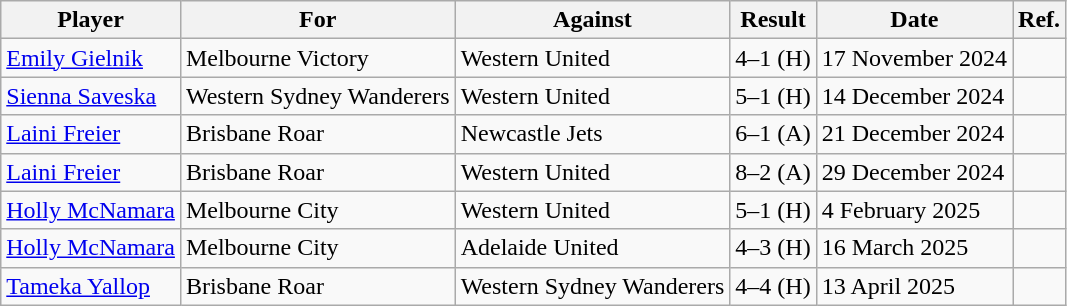<table class="wikitable">
<tr>
<th>Player</th>
<th>For</th>
<th>Against</th>
<th>Result</th>
<th>Date</th>
<th>Ref.</th>
</tr>
<tr>
<td> <a href='#'>Emily Gielnik</a></td>
<td>Melbourne Victory</td>
<td>Western United</td>
<td>4–1 (H)</td>
<td>17 November 2024</td>
<td></td>
</tr>
<tr>
<td> <a href='#'>Sienna Saveska</a></td>
<td>Western Sydney Wanderers</td>
<td>Western United</td>
<td>5–1 (H)</td>
<td>14 December 2024</td>
<td></td>
</tr>
<tr>
<td> <a href='#'>Laini Freier</a></td>
<td>Brisbane Roar</td>
<td>Newcastle Jets</td>
<td>6–1 (A)</td>
<td>21 December 2024</td>
<td></td>
</tr>
<tr>
<td> <a href='#'>Laini Freier</a></td>
<td>Brisbane Roar</td>
<td>Western United</td>
<td>8–2 (A)</td>
<td>29 December 2024</td>
<td></td>
</tr>
<tr>
<td> <a href='#'>Holly McNamara</a></td>
<td>Melbourne City</td>
<td>Western United</td>
<td>5–1 (H)</td>
<td>4 February 2025</td>
<td></td>
</tr>
<tr>
<td> <a href='#'>Holly McNamara</a></td>
<td>Melbourne City</td>
<td>Adelaide United</td>
<td>4–3 (H)</td>
<td>16 March 2025</td>
<td></td>
</tr>
<tr>
<td> <a href='#'>Tameka Yallop</a></td>
<td>Brisbane Roar</td>
<td>Western Sydney Wanderers</td>
<td>4–4 (H)</td>
<td>13 April 2025</td>
<td></td>
</tr>
</table>
